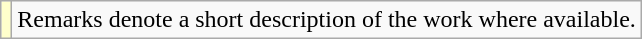<table class="wikitable">
<tr>
<td style="background:#FFFFCC;"></td>
<td>Remarks denote a short description of the work where available.</td>
</tr>
</table>
